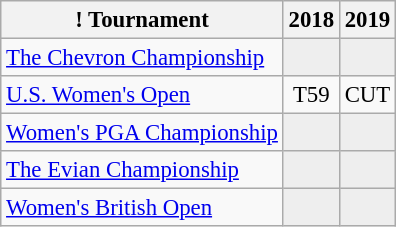<table class="wikitable" style="font-size:95%;text-align:center;">
<tr>
<th>! Tournament</th>
<th>2018</th>
<th>2019</th>
</tr>
<tr>
<td align=left><a href='#'>The Chevron Championship</a></td>
<td style="background:#eeeeee;"></td>
<td style="background:#eeeeee;"></td>
</tr>
<tr>
<td align=left><a href='#'>U.S. Women's Open</a></td>
<td>T59</td>
<td>CUT</td>
</tr>
<tr>
<td align=left><a href='#'>Women's PGA Championship</a></td>
<td style="background:#eeeeee;"></td>
<td style="background:#eeeeee;"></td>
</tr>
<tr>
<td align=left><a href='#'>The Evian Championship</a></td>
<td style="background:#eeeeee;"></td>
<td style="background:#eeeeee;"></td>
</tr>
<tr>
<td align=left><a href='#'>Women's British Open</a></td>
<td style="background:#eeeeee;"></td>
<td style="background:#eeeeee;"></td>
</tr>
</table>
